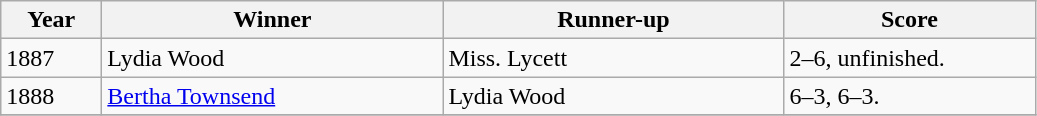<table class="wikitable">
<tr>
<th style="width:60px;">Year</th>
<th style="width:220px;">Winner</th>
<th style="width:220px;">Runner-up</th>
<th style="width:160px;">Score</th>
</tr>
<tr>
<td>1887</td>
<td> Lydia Wood</td>
<td> Miss. Lycett</td>
<td>2–6, unfinished.</td>
</tr>
<tr>
<td>1888</td>
<td> <a href='#'>Bertha Townsend</a></td>
<td> Lydia Wood</td>
<td>6–3, 6–3.</td>
</tr>
<tr>
</tr>
</table>
